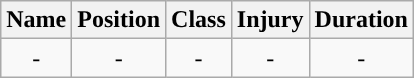<table class="wikitable">
<tr>
<th style="text-align:center; ">Name</th>
<th style="text-align:center; ">Position</th>
<th style="text-align:center; ">Class</th>
<th style="text-align:center; ">Injury</th>
<th style="text-align:center; ">Duration</th>
</tr>
<tr align="center">
<td>-</td>
<td>-</td>
<td>-</td>
<td>-</td>
<td>-</td>
</tr>
</table>
